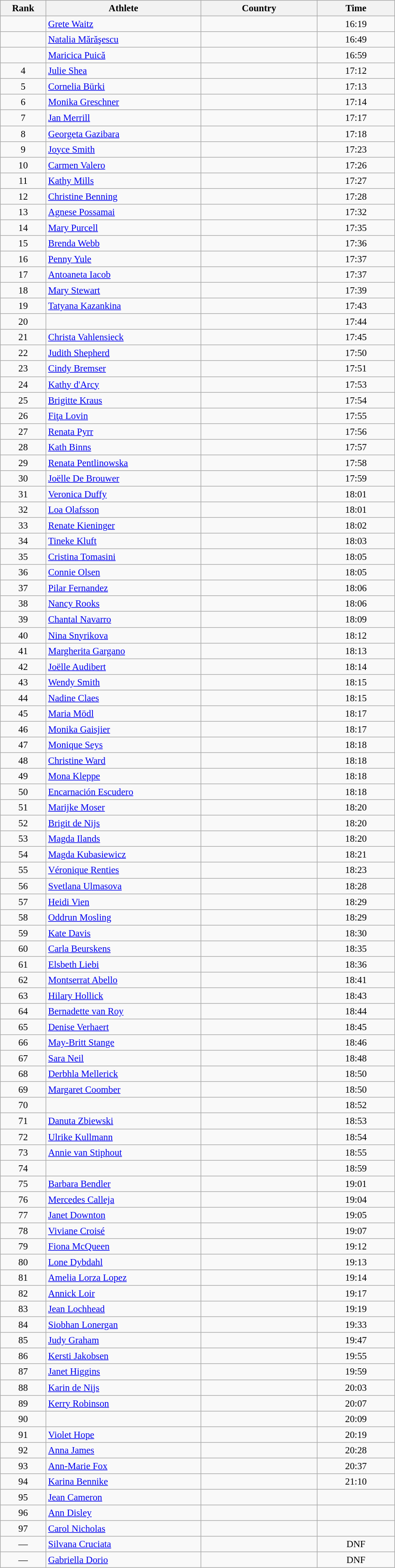<table class="wikitable sortable" style=" text-align:center; font-size:95%;" width="50%">
<tr>
<th width=5%>Rank</th>
<th width=20%>Athlete</th>
<th width=15%>Country</th>
<th width=10%>Time</th>
</tr>
<tr>
<td align=center></td>
<td align=left><a href='#'>Grete Waitz</a></td>
<td align=left></td>
<td>16:19</td>
</tr>
<tr>
<td align=center></td>
<td align=left><a href='#'>Natalia Mărăşescu</a></td>
<td align=left></td>
<td>16:49</td>
</tr>
<tr>
<td align=center></td>
<td align=left><a href='#'>Maricica Puică</a></td>
<td align=left></td>
<td>16:59</td>
</tr>
<tr>
<td align=center>4</td>
<td align=left><a href='#'>Julie Shea</a></td>
<td align=left></td>
<td>17:12</td>
</tr>
<tr>
<td align=center>5</td>
<td align=left><a href='#'>Cornelia Bürki</a></td>
<td align=left></td>
<td>17:13</td>
</tr>
<tr>
<td align=center>6</td>
<td align=left><a href='#'>Monika Greschner</a></td>
<td align=left></td>
<td>17:14</td>
</tr>
<tr>
<td align=center>7</td>
<td align=left><a href='#'>Jan Merrill</a></td>
<td align=left></td>
<td>17:17</td>
</tr>
<tr>
<td align=center>8</td>
<td align=left><a href='#'>Georgeta Gazibara</a></td>
<td align=left></td>
<td>17:18</td>
</tr>
<tr>
<td align=center>9</td>
<td align=left><a href='#'>Joyce Smith</a></td>
<td align=left></td>
<td>17:23</td>
</tr>
<tr>
<td align=center>10</td>
<td align=left><a href='#'>Carmen Valero</a></td>
<td align=left></td>
<td>17:26</td>
</tr>
<tr>
<td align=center>11</td>
<td align=left><a href='#'>Kathy Mills</a></td>
<td align=left></td>
<td>17:27</td>
</tr>
<tr>
<td align=center>12</td>
<td align=left><a href='#'>Christine Benning</a></td>
<td align=left></td>
<td>17:28</td>
</tr>
<tr>
<td align=center>13</td>
<td align=left><a href='#'>Agnese Possamai</a></td>
<td align=left></td>
<td>17:32</td>
</tr>
<tr>
<td align=center>14</td>
<td align=left><a href='#'>Mary Purcell</a></td>
<td align=left></td>
<td>17:35</td>
</tr>
<tr>
<td align=center>15</td>
<td align=left><a href='#'>Brenda Webb</a></td>
<td align=left></td>
<td>17:36</td>
</tr>
<tr>
<td align=center>16</td>
<td align=left><a href='#'>Penny Yule</a></td>
<td align=left></td>
<td>17:37</td>
</tr>
<tr>
<td align=center>17</td>
<td align=left><a href='#'>Antoaneta Iacob</a></td>
<td align=left></td>
<td>17:37</td>
</tr>
<tr>
<td align=center>18</td>
<td align=left><a href='#'>Mary Stewart</a></td>
<td align=left></td>
<td>17:39</td>
</tr>
<tr>
<td align=center>19</td>
<td align=left><a href='#'>Tatyana Kazankina</a></td>
<td align=left></td>
<td>17:43</td>
</tr>
<tr>
<td align=center>20</td>
<td align=left></td>
<td align=left></td>
<td>17:44</td>
</tr>
<tr>
<td align=center>21</td>
<td align=left><a href='#'>Christa Vahlensieck</a></td>
<td align=left></td>
<td>17:45</td>
</tr>
<tr>
<td align=center>22</td>
<td align=left><a href='#'>Judith Shepherd</a></td>
<td align=left></td>
<td>17:50</td>
</tr>
<tr>
<td align=center>23</td>
<td align=left><a href='#'>Cindy Bremser</a></td>
<td align=left></td>
<td>17:51</td>
</tr>
<tr>
<td align=center>24</td>
<td align=left><a href='#'>Kathy d'Arcy</a></td>
<td align=left></td>
<td>17:53</td>
</tr>
<tr>
<td align=center>25</td>
<td align=left><a href='#'>Brigitte Kraus</a></td>
<td align=left></td>
<td>17:54</td>
</tr>
<tr>
<td align=center>26</td>
<td align=left><a href='#'>Fiţa Lovin</a></td>
<td align=left></td>
<td>17:55</td>
</tr>
<tr>
<td align=center>27</td>
<td align=left><a href='#'>Renata Pyrr</a></td>
<td align=left></td>
<td>17:56</td>
</tr>
<tr>
<td align=center>28</td>
<td align=left><a href='#'>Kath Binns</a></td>
<td align=left></td>
<td>17:57</td>
</tr>
<tr>
<td align=center>29</td>
<td align=left><a href='#'>Renata Pentlinowska</a></td>
<td align=left></td>
<td>17:58</td>
</tr>
<tr>
<td align=center>30</td>
<td align=left><a href='#'>Joëlle De Brouwer</a></td>
<td align=left></td>
<td>17:59</td>
</tr>
<tr>
<td align=center>31</td>
<td align=left><a href='#'>Veronica Duffy</a></td>
<td align=left></td>
<td>18:01</td>
</tr>
<tr>
<td align=center>32</td>
<td align=left><a href='#'>Loa Olafsson</a></td>
<td align=left></td>
<td>18:01</td>
</tr>
<tr>
<td align=center>33</td>
<td align=left><a href='#'>Renate Kieninger</a></td>
<td align=left></td>
<td>18:02</td>
</tr>
<tr>
<td align=center>34</td>
<td align=left><a href='#'>Tineke Kluft</a></td>
<td align=left></td>
<td>18:03</td>
</tr>
<tr>
<td align=center>35</td>
<td align=left><a href='#'>Cristina Tomasini</a></td>
<td align=left></td>
<td>18:05</td>
</tr>
<tr>
<td align=center>36</td>
<td align=left><a href='#'>Connie Olsen</a></td>
<td align=left></td>
<td>18:05</td>
</tr>
<tr>
<td align=center>37</td>
<td align=left><a href='#'>Pilar Fernandez</a></td>
<td align=left></td>
<td>18:06</td>
</tr>
<tr>
<td align=center>38</td>
<td align=left><a href='#'>Nancy Rooks</a></td>
<td align=left></td>
<td>18:06</td>
</tr>
<tr>
<td align=center>39</td>
<td align=left><a href='#'>Chantal Navarro</a></td>
<td align=left></td>
<td>18:09</td>
</tr>
<tr>
<td align=center>40</td>
<td align=left><a href='#'>Nina Snyrikova</a></td>
<td align=left></td>
<td>18:12</td>
</tr>
<tr>
<td align=center>41</td>
<td align=left><a href='#'>Margherita Gargano</a></td>
<td align=left></td>
<td>18:13</td>
</tr>
<tr>
<td align=center>42</td>
<td align=left><a href='#'>Joëlle Audibert</a></td>
<td align=left></td>
<td>18:14</td>
</tr>
<tr>
<td align=center>43</td>
<td align=left><a href='#'>Wendy Smith</a></td>
<td align=left></td>
<td>18:15</td>
</tr>
<tr>
<td align=center>44</td>
<td align=left><a href='#'>Nadine Claes</a></td>
<td align=left></td>
<td>18:15</td>
</tr>
<tr>
<td align=center>45</td>
<td align=left><a href='#'>Maria Mödl</a></td>
<td align=left></td>
<td>18:17</td>
</tr>
<tr>
<td align=center>46</td>
<td align=left><a href='#'>Monika Gaisjier</a></td>
<td align=left></td>
<td>18:17</td>
</tr>
<tr>
<td align=center>47</td>
<td align=left><a href='#'>Monique Seys</a></td>
<td align=left></td>
<td>18:18</td>
</tr>
<tr>
<td align=center>48</td>
<td align=left><a href='#'>Christine Ward</a></td>
<td align=left></td>
<td>18:18</td>
</tr>
<tr>
<td align=center>49</td>
<td align=left><a href='#'>Mona Kleppe</a></td>
<td align=left></td>
<td>18:18</td>
</tr>
<tr>
<td align=center>50</td>
<td align=left><a href='#'>Encarnación Escudero</a></td>
<td align=left></td>
<td>18:18</td>
</tr>
<tr>
<td align=center>51</td>
<td align=left><a href='#'>Marijke Moser</a></td>
<td align=left></td>
<td>18:20</td>
</tr>
<tr>
<td align=center>52</td>
<td align=left><a href='#'>Brigit de Nijs</a></td>
<td align=left></td>
<td>18:20</td>
</tr>
<tr>
<td align=center>53</td>
<td align=left><a href='#'>Magda Ilands</a></td>
<td align=left></td>
<td>18:20</td>
</tr>
<tr>
<td align=center>54</td>
<td align=left><a href='#'>Magda Kubasiewicz</a></td>
<td align=left></td>
<td>18:21</td>
</tr>
<tr>
<td align=center>55</td>
<td align=left><a href='#'>Véronique Renties</a></td>
<td align=left></td>
<td>18:23</td>
</tr>
<tr>
<td align=center>56</td>
<td align=left><a href='#'>Svetlana Ulmasova</a></td>
<td align=left></td>
<td>18:28</td>
</tr>
<tr>
<td align=center>57</td>
<td align=left><a href='#'>Heidi Vien</a></td>
<td align=left></td>
<td>18:29</td>
</tr>
<tr>
<td align=center>58</td>
<td align=left><a href='#'>Oddrun Mosling</a></td>
<td align=left></td>
<td>18:29</td>
</tr>
<tr>
<td align=center>59</td>
<td align=left><a href='#'>Kate Davis</a></td>
<td align=left></td>
<td>18:30</td>
</tr>
<tr>
<td align=center>60</td>
<td align=left><a href='#'>Carla Beurskens</a></td>
<td align=left></td>
<td>18:35</td>
</tr>
<tr>
<td align=center>61</td>
<td align=left><a href='#'>Elsbeth Liebi</a></td>
<td align=left></td>
<td>18:36</td>
</tr>
<tr>
<td align=center>62</td>
<td align=left><a href='#'>Montserrat Abello</a></td>
<td align=left></td>
<td>18:41</td>
</tr>
<tr>
<td align=center>63</td>
<td align=left><a href='#'>Hilary Hollick</a></td>
<td align=left></td>
<td>18:43</td>
</tr>
<tr>
<td align=center>64</td>
<td align=left><a href='#'>Bernadette van Roy</a></td>
<td align=left></td>
<td>18:44</td>
</tr>
<tr>
<td align=center>65</td>
<td align=left><a href='#'>Denise Verhaert</a></td>
<td align=left></td>
<td>18:45</td>
</tr>
<tr>
<td align=center>66</td>
<td align=left><a href='#'>May-Britt Stange</a></td>
<td align=left></td>
<td>18:46</td>
</tr>
<tr>
<td align=center>67</td>
<td align=left><a href='#'>Sara Neil</a></td>
<td align=left></td>
<td>18:48</td>
</tr>
<tr>
<td align=center>68</td>
<td align=left><a href='#'>Derbhla Mellerick</a></td>
<td align=left></td>
<td>18:50</td>
</tr>
<tr>
<td align=center>69</td>
<td align=left><a href='#'>Margaret Coomber</a></td>
<td align=left></td>
<td>18:50</td>
</tr>
<tr>
<td align=center>70</td>
<td align=left></td>
<td align=left></td>
<td>18:52</td>
</tr>
<tr>
<td align=center>71</td>
<td align=left><a href='#'>Danuta Zbiewski</a></td>
<td align=left></td>
<td>18:53</td>
</tr>
<tr>
<td align=center>72</td>
<td align=left><a href='#'>Ulrike Kullmann</a></td>
<td align=left></td>
<td>18:54</td>
</tr>
<tr>
<td align=center>73</td>
<td align=left><a href='#'>Annie van Stiphout</a></td>
<td align=left></td>
<td>18:55</td>
</tr>
<tr>
<td align=center>74</td>
<td align=left></td>
<td align=left></td>
<td>18:59</td>
</tr>
<tr>
<td align=center>75</td>
<td align=left><a href='#'>Barbara Bendler</a></td>
<td align=left></td>
<td>19:01</td>
</tr>
<tr>
<td align=center>76</td>
<td align=left><a href='#'>Mercedes Calleja</a></td>
<td align=left></td>
<td>19:04</td>
</tr>
<tr>
<td align=center>77</td>
<td align=left><a href='#'>Janet Downton</a></td>
<td align=left></td>
<td>19:05</td>
</tr>
<tr>
<td align=center>78</td>
<td align=left><a href='#'>Viviane Croisé</a></td>
<td align=left></td>
<td>19:07</td>
</tr>
<tr>
<td align=center>79</td>
<td align=left><a href='#'>Fiona McQueen</a></td>
<td align=left></td>
<td>19:12</td>
</tr>
<tr>
<td align=center>80</td>
<td align=left><a href='#'>Lone Dybdahl</a></td>
<td align=left></td>
<td>19:13</td>
</tr>
<tr>
<td align=center>81</td>
<td align=left><a href='#'>Amelia Lorza Lopez</a></td>
<td align=left></td>
<td>19:14</td>
</tr>
<tr>
<td align=center>82</td>
<td align=left><a href='#'>Annick Loir</a></td>
<td align=left></td>
<td>19:17</td>
</tr>
<tr>
<td align=center>83</td>
<td align=left><a href='#'>Jean Lochhead</a></td>
<td align=left></td>
<td>19:19</td>
</tr>
<tr>
<td align=center>84</td>
<td align=left><a href='#'>Siobhan Lonergan</a></td>
<td align=left></td>
<td>19:33</td>
</tr>
<tr>
<td align=center>85</td>
<td align=left><a href='#'>Judy Graham</a></td>
<td align=left></td>
<td>19:47</td>
</tr>
<tr>
<td align=center>86</td>
<td align=left><a href='#'>Kersti Jakobsen</a></td>
<td align=left></td>
<td>19:55</td>
</tr>
<tr>
<td align=center>87</td>
<td align=left><a href='#'>Janet Higgins</a></td>
<td align=left></td>
<td>19:59</td>
</tr>
<tr>
<td align=center>88</td>
<td align=left><a href='#'>Karin de Nijs</a></td>
<td align=left></td>
<td>20:03</td>
</tr>
<tr>
<td align=center>89</td>
<td align=left><a href='#'>Kerry Robinson</a></td>
<td align=left></td>
<td>20:07</td>
</tr>
<tr>
<td align=center>90</td>
<td align=left></td>
<td align=left></td>
<td>20:09</td>
</tr>
<tr>
<td align=center>91</td>
<td align=left><a href='#'>Violet Hope</a></td>
<td align=left></td>
<td>20:19</td>
</tr>
<tr>
<td align=center>92</td>
<td align=left><a href='#'>Anna James</a></td>
<td align=left></td>
<td>20:28</td>
</tr>
<tr>
<td align=center>93</td>
<td align=left><a href='#'>Ann-Marie Fox</a></td>
<td align=left></td>
<td>20:37</td>
</tr>
<tr>
<td align=center>94</td>
<td align=left><a href='#'>Karina Bennike</a></td>
<td align=left></td>
<td>21:10</td>
</tr>
<tr>
<td align=center>95</td>
<td align=left><a href='#'>Jean Cameron</a></td>
<td align=left></td>
<td></td>
</tr>
<tr>
<td align=center>96</td>
<td align=left><a href='#'>Ann Disley</a></td>
<td align=left></td>
<td></td>
</tr>
<tr>
<td align=center>97</td>
<td align=left><a href='#'>Carol Nicholas</a></td>
<td align=left></td>
<td></td>
</tr>
<tr>
<td align=center>—</td>
<td align=left><a href='#'>Silvana Cruciata</a></td>
<td align=left></td>
<td>DNF</td>
</tr>
<tr>
<td align=center>—</td>
<td align=left><a href='#'>Gabriella Dorio</a></td>
<td align=left></td>
<td>DNF</td>
</tr>
</table>
